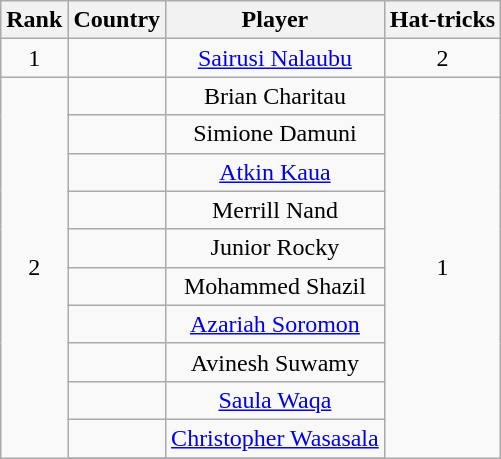<table class="wikitable" style="text-align:center;">
<tr>
<th>Rank</th>
<th>Country</th>
<th>Player</th>
<th>Hat-tricks</th>
</tr>
<tr>
<td>1</td>
<td></td>
<td><a href='#'>Sairusi Nalaubu</a></td>
<td>2</td>
</tr>
<tr>
<td rowspan=20>2</td>
<td></td>
<td>Brian Charitau</td>
<td rowspan=20>1</td>
</tr>
<tr>
<td></td>
<td>Simione Damuni</td>
</tr>
<tr>
<td></td>
<td><a href='#'>Atkin Kaua</a></td>
</tr>
<tr>
<td></td>
<td>Merrill Nand</td>
</tr>
<tr>
<td></td>
<td>Junior Rocky</td>
</tr>
<tr>
<td></td>
<td>Mohammed Shazil</td>
</tr>
<tr>
<td></td>
<td><a href='#'>Azariah Soromon</a></td>
</tr>
<tr>
<td></td>
<td>Avinesh Suwamy</td>
</tr>
<tr>
<td></td>
<td><a href='#'>Saula Waqa</a></td>
</tr>
<tr>
<td></td>
<td><a href='#'>Christopher Wasasala</a></td>
</tr>
<tr>
</tr>
</table>
